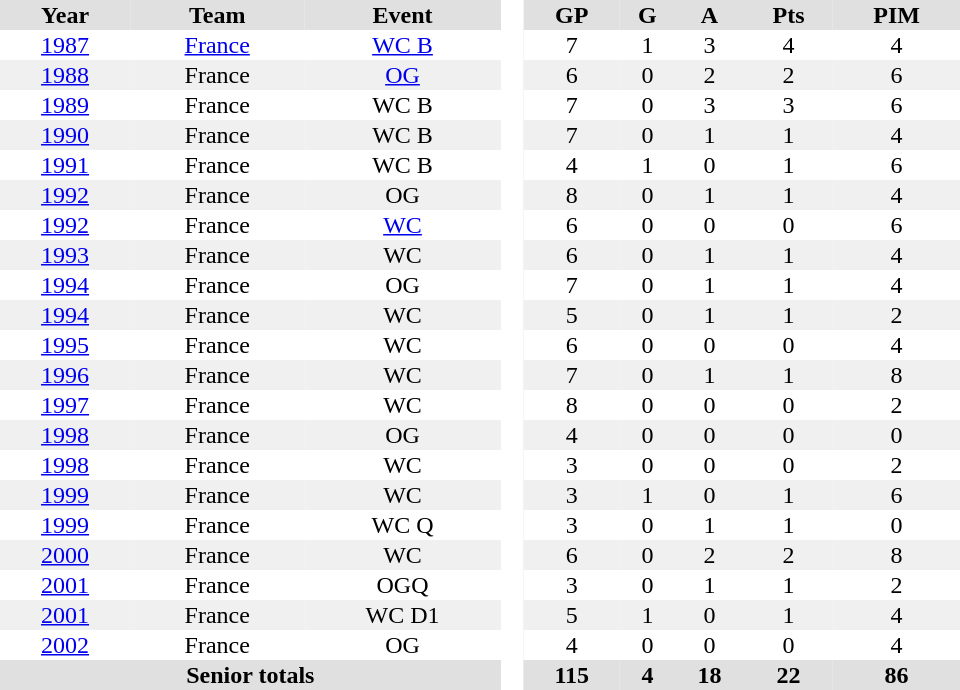<table border="0" cellpadding="1" cellspacing="0" style="text-align:center; width:40em">
<tr ALIGN="center" bgcolor="#e0e0e0">
<th>Year</th>
<th>Team</th>
<th>Event</th>
<th rowspan="99" bgcolor="#ffffff"> </th>
<th>GP</th>
<th>G</th>
<th>A</th>
<th>Pts</th>
<th>PIM</th>
</tr>
<tr>
<td><a href='#'>1987</a></td>
<td><a href='#'>France</a></td>
<td><a href='#'>WC B</a></td>
<td>7</td>
<td>1</td>
<td>3</td>
<td>4</td>
<td>4</td>
</tr>
<tr bgcolor="#f0f0f0">
<td><a href='#'>1988</a></td>
<td>France</td>
<td><a href='#'>OG</a></td>
<td>6</td>
<td>0</td>
<td>2</td>
<td>2</td>
<td>6</td>
</tr>
<tr>
<td><a href='#'>1989</a></td>
<td>France</td>
<td>WC B</td>
<td>7</td>
<td>0</td>
<td>3</td>
<td>3</td>
<td>6</td>
</tr>
<tr bgcolor="#f0f0f0">
<td><a href='#'>1990</a></td>
<td>France</td>
<td>WC B</td>
<td>7</td>
<td>0</td>
<td>1</td>
<td>1</td>
<td>4</td>
</tr>
<tr>
<td><a href='#'>1991</a></td>
<td>France</td>
<td>WC B</td>
<td>4</td>
<td>1</td>
<td>0</td>
<td>1</td>
<td>6</td>
</tr>
<tr bgcolor="#f0f0f0">
<td><a href='#'>1992</a></td>
<td>France</td>
<td>OG</td>
<td>8</td>
<td>0</td>
<td>1</td>
<td>1</td>
<td>4</td>
</tr>
<tr>
<td><a href='#'>1992</a></td>
<td>France</td>
<td><a href='#'>WC</a></td>
<td>6</td>
<td>0</td>
<td>0</td>
<td>0</td>
<td>6</td>
</tr>
<tr bgcolor="#f0f0f0">
<td><a href='#'>1993</a></td>
<td>France</td>
<td>WC</td>
<td>6</td>
<td>0</td>
<td>1</td>
<td>1</td>
<td>4</td>
</tr>
<tr>
<td><a href='#'>1994</a></td>
<td>France</td>
<td>OG</td>
<td>7</td>
<td>0</td>
<td>1</td>
<td>1</td>
<td>4</td>
</tr>
<tr bgcolor="#f0f0f0">
<td><a href='#'>1994</a></td>
<td>France</td>
<td>WC</td>
<td>5</td>
<td>0</td>
<td>1</td>
<td>1</td>
<td>2</td>
</tr>
<tr>
<td><a href='#'>1995</a></td>
<td>France</td>
<td>WC</td>
<td>6</td>
<td>0</td>
<td>0</td>
<td>0</td>
<td>4</td>
</tr>
<tr bgcolor="#f0f0f0">
<td><a href='#'>1996</a></td>
<td>France</td>
<td>WC</td>
<td>7</td>
<td>0</td>
<td>1</td>
<td>1</td>
<td>8</td>
</tr>
<tr>
<td><a href='#'>1997</a></td>
<td>France</td>
<td>WC</td>
<td>8</td>
<td>0</td>
<td>0</td>
<td>0</td>
<td>2</td>
</tr>
<tr bgcolor="#f0f0f0">
<td><a href='#'>1998</a></td>
<td>France</td>
<td>OG</td>
<td>4</td>
<td>0</td>
<td>0</td>
<td>0</td>
<td>0</td>
</tr>
<tr>
<td><a href='#'>1998</a></td>
<td>France</td>
<td>WC</td>
<td>3</td>
<td>0</td>
<td>0</td>
<td>0</td>
<td>2</td>
</tr>
<tr bgcolor="#f0f0f0">
<td><a href='#'>1999</a></td>
<td>France</td>
<td>WC</td>
<td>3</td>
<td>1</td>
<td>0</td>
<td>1</td>
<td>6</td>
</tr>
<tr>
<td><a href='#'>1999</a></td>
<td>France</td>
<td>WC Q</td>
<td>3</td>
<td>0</td>
<td>1</td>
<td>1</td>
<td>0</td>
</tr>
<tr bgcolor="#f0f0f0">
<td><a href='#'>2000</a></td>
<td>France</td>
<td>WC</td>
<td>6</td>
<td>0</td>
<td>2</td>
<td>2</td>
<td>8</td>
</tr>
<tr>
<td><a href='#'>2001</a></td>
<td>France</td>
<td>OGQ</td>
<td>3</td>
<td>0</td>
<td>1</td>
<td>1</td>
<td>2</td>
</tr>
<tr bgcolor="#f0f0f0">
<td><a href='#'>2001</a></td>
<td>France</td>
<td>WC D1</td>
<td>5</td>
<td>1</td>
<td>0</td>
<td>1</td>
<td>4</td>
</tr>
<tr>
<td><a href='#'>2002</a></td>
<td>France</td>
<td>OG</td>
<td>4</td>
<td>0</td>
<td>0</td>
<td>0</td>
<td>4</td>
</tr>
<tr bgcolor="#e0e0e0">
<th colspan=3>Senior totals</th>
<th>115</th>
<th>4</th>
<th>18</th>
<th>22</th>
<th>86</th>
</tr>
</table>
